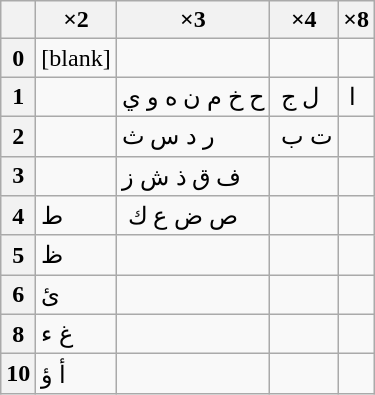<table class="wikitable floatright" >
<tr>
<th></th>
<th>×2</th>
<th>×3</th>
<th>×4</th>
<th>×8</th>
</tr>
<tr>
<th>0</th>
<td>[blank]</td>
<td></td>
<td></td>
<td></td>
</tr>
<tr>
<th>1</th>
<td></td>
<td>ﺡ ﺥ ﻡ ﻥ ﻩ ﻭ ي</td>
<td>‎ ﻝ ﺝ</td>
<td>‎ ﺍ</td>
</tr>
<tr>
<th>2</th>
<td></td>
<td>ﺭ ﺩ ﺱ ث</td>
<td>‎ ت ﺏ</td>
<td></td>
</tr>
<tr>
<th>3</th>
<td></td>
<td>ﻑ ﻕ ﺫ ﺵ ﺯ</td>
<td></td>
<td></td>
</tr>
<tr>
<th>4</th>
<td>ﻁ</td>
<td>‎ ﺹ ﺽ ﻉ ﻙ</td>
<td></td>
<td></td>
</tr>
<tr>
<th>5</th>
<td>ﻅ</td>
<td></td>
<td></td>
<td></td>
</tr>
<tr>
<th>6</th>
<td>ﺉ</td>
<td></td>
<td></td>
<td></td>
</tr>
<tr>
<th>8</th>
<td>ﻍ ﺀ</td>
<td></td>
<td></td>
<td></td>
</tr>
<tr>
<th>10</th>
<td>ﺃ ﺅ</td>
<td></td>
<td></td>
<td></td>
</tr>
</table>
